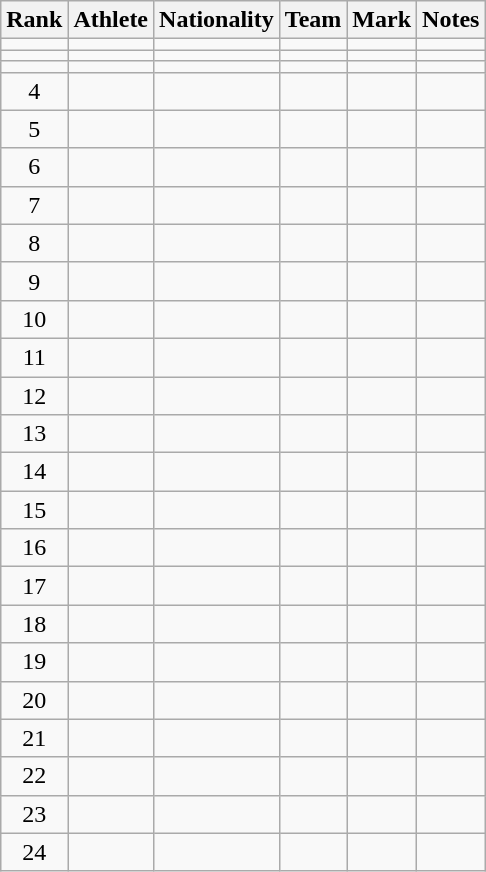<table class="wikitable sortable plainrowheaders" style="text-align:center">
<tr>
<th scope="col">Rank</th>
<th scope="col">Athlete</th>
<th scope="col">Nationality</th>
<th scope="col">Team</th>
<th scope="col">Mark</th>
<th scope="col">Notes</th>
</tr>
<tr>
<td></td>
<td align=left></td>
<td align=left></td>
<td></td>
<td></td>
<td></td>
</tr>
<tr>
<td></td>
<td align=left></td>
<td align=left></td>
<td></td>
<td></td>
<td></td>
</tr>
<tr>
<td></td>
<td align=left></td>
<td align=left></td>
<td></td>
<td></td>
<td></td>
</tr>
<tr>
<td>4</td>
<td align=left></td>
<td align=left></td>
<td></td>
<td></td>
<td></td>
</tr>
<tr>
<td>5</td>
<td align=left></td>
<td align=left></td>
<td></td>
<td></td>
<td></td>
</tr>
<tr>
<td>6</td>
<td align=left></td>
<td align=left></td>
<td></td>
<td></td>
<td></td>
</tr>
<tr>
<td>7</td>
<td align=left></td>
<td align=left></td>
<td></td>
<td></td>
<td></td>
</tr>
<tr>
<td>8</td>
<td align=left></td>
<td align=left></td>
<td></td>
<td></td>
<td></td>
</tr>
<tr>
<td>9</td>
<td align=left></td>
<td align=left></td>
<td></td>
<td></td>
<td></td>
</tr>
<tr>
<td>10</td>
<td align=left></td>
<td align=left></td>
<td></td>
<td></td>
<td></td>
</tr>
<tr>
<td>11</td>
<td align=left></td>
<td align=left></td>
<td></td>
<td></td>
<td></td>
</tr>
<tr>
<td>12</td>
<td align=left></td>
<td align=left></td>
<td></td>
<td></td>
<td></td>
</tr>
<tr>
<td>13</td>
<td align=left></td>
<td align=left></td>
<td></td>
<td></td>
<td></td>
</tr>
<tr>
<td>14</td>
<td align=left></td>
<td align=left></td>
<td></td>
<td></td>
<td></td>
</tr>
<tr>
<td>15</td>
<td align=left></td>
<td align=left></td>
<td></td>
<td></td>
<td></td>
</tr>
<tr>
<td>16</td>
<td align=left></td>
<td align=left></td>
<td></td>
<td></td>
<td></td>
</tr>
<tr>
<td>17</td>
<td align=left></td>
<td align=left></td>
<td></td>
<td></td>
<td></td>
</tr>
<tr>
<td>18</td>
<td align=left></td>
<td align=left></td>
<td></td>
<td></td>
<td></td>
</tr>
<tr>
<td>19</td>
<td align=left></td>
<td align=left></td>
<td></td>
<td></td>
<td></td>
</tr>
<tr>
<td>20</td>
<td align=left></td>
<td align=left></td>
<td></td>
<td></td>
<td></td>
</tr>
<tr>
<td>21</td>
<td align=left></td>
<td align=left></td>
<td></td>
<td></td>
<td></td>
</tr>
<tr>
<td>22</td>
<td align=left></td>
<td align=left></td>
<td></td>
<td></td>
<td></td>
</tr>
<tr>
<td>23</td>
<td align=left></td>
<td align=left></td>
<td></td>
<td></td>
<td></td>
</tr>
<tr>
<td>24</td>
<td align=left></td>
<td align=left></td>
<td></td>
<td></td>
<td></td>
</tr>
</table>
